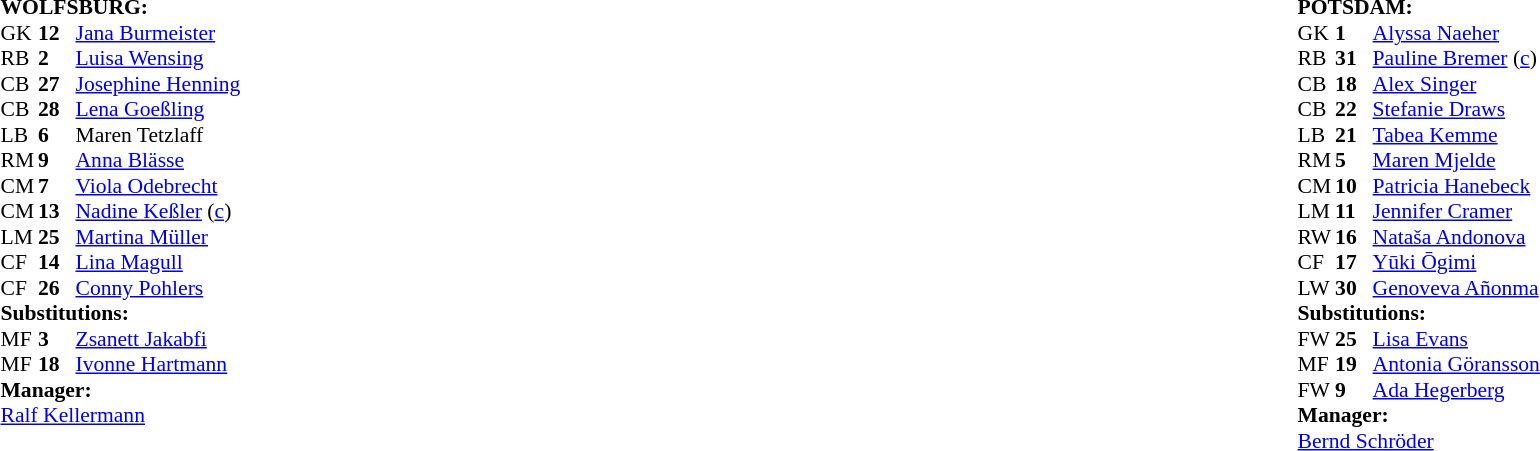<table width="100%">
<tr>
<td valign="top" width="50%"><br><table style="font-size: 90%" cellspacing="0" cellpadding="0">
<tr>
<td colspan=4><strong>WOLFSBURG:</strong></td>
</tr>
<tr>
<th width="25"></th>
<th width="25"></th>
</tr>
<tr>
<td>GK</td>
<td><strong>12</strong></td>
<td> <a href='#'>Jana Burmeister</a></td>
</tr>
<tr>
<td>RB</td>
<td><strong>2</strong></td>
<td> <a href='#'>Luisa Wensing</a></td>
</tr>
<tr>
<td>CB</td>
<td><strong>27</strong></td>
<td> <a href='#'>Josephine Henning</a></td>
<td></td>
</tr>
<tr>
<td>CB</td>
<td><strong>28</strong></td>
<td> <a href='#'>Lena Goeßling</a></td>
</tr>
<tr>
<td>LB</td>
<td><strong>6</strong></td>
<td> Maren Tetzlaff</td>
</tr>
<tr>
<td>RM</td>
<td><strong>9</strong></td>
<td> <a href='#'>Anna Blässe</a></td>
</tr>
<tr>
<td>CM</td>
<td><strong>7</strong></td>
<td> <a href='#'>Viola Odebrecht</a></td>
</tr>
<tr>
<td>CM</td>
<td><strong>13</strong></td>
<td> <a href='#'>Nadine Keßler</a> (<a href='#'>c</a>)</td>
</tr>
<tr>
<td>LM</td>
<td><strong>25</strong></td>
<td> <a href='#'>Martina Müller</a></td>
</tr>
<tr>
<td>CF</td>
<td><strong>14</strong></td>
<td> <a href='#'>Lina Magull</a></td>
<td></td>
<td></td>
</tr>
<tr>
<td>CF</td>
<td><strong>26</strong></td>
<td> <a href='#'>Conny Pohlers</a></td>
<td></td>
<td></td>
</tr>
<tr>
<td colspan=3><strong>Substitutions:</strong></td>
</tr>
<tr>
<td>MF</td>
<td><strong>3</strong></td>
<td> <a href='#'>Zsanett Jakabfi</a></td>
<td></td>
<td></td>
</tr>
<tr>
<td>MF</td>
<td><strong>18</strong></td>
<td> <a href='#'>Ivonne Hartmann</a></td>
<td></td>
<td></td>
</tr>
<tr>
<td colspan=3><strong>Manager:</strong></td>
</tr>
<tr>
<td colspan=3><a href='#'>Ralf Kellermann</a></td>
</tr>
</table>
</td>
<td valign="top"></td>
<td valign="top" width="50%"><br><table style="font-size: 90%" cellspacing="0" cellpadding="0" align="center">
<tr>
<td colspan=4><strong>POTSDAM:</strong></td>
</tr>
<tr>
<th width=25></th>
<th width=25></th>
</tr>
<tr>
<td>GK</td>
<td><strong>1</strong></td>
<td> <a href='#'>Alyssa Naeher</a></td>
</tr>
<tr>
<td>RB</td>
<td><strong>31</strong></td>
<td> <a href='#'>Pauline Bremer</a> (<a href='#'>c</a>)</td>
</tr>
<tr>
<td>CB</td>
<td><strong>18</strong></td>
<td> <a href='#'>Alex Singer</a></td>
</tr>
<tr>
<td>CB</td>
<td><strong>22</strong></td>
<td> <a href='#'>Stefanie Draws</a></td>
</tr>
<tr>
<td>LB</td>
<td><strong>21</strong></td>
<td> <a href='#'>Tabea Kemme</a></td>
</tr>
<tr>
<td>RM</td>
<td><strong>5</strong></td>
<td> <a href='#'>Maren Mjelde</a></td>
</tr>
<tr>
<td>CM</td>
<td><strong>10</strong></td>
<td> <a href='#'>Patricia Hanebeck</a></td>
</tr>
<tr>
<td>LM</td>
<td><strong>11</strong></td>
<td> <a href='#'>Jennifer Cramer</a></td>
<td></td>
<td></td>
</tr>
<tr>
<td>RW</td>
<td><strong>16</strong></td>
<td> <a href='#'>Nataša Andonova</a></td>
<td></td>
<td></td>
</tr>
<tr>
<td>CF</td>
<td><strong>17</strong></td>
<td> <a href='#'>Yūki Ōgimi</a></td>
</tr>
<tr>
<td>LW</td>
<td><strong>30</strong></td>
<td> <a href='#'>Genoveva Añonma</a></td>
<td></td>
<td></td>
</tr>
<tr>
<td colspan=3><strong>Substitutions:</strong></td>
</tr>
<tr>
<td>FW</td>
<td><strong>25</strong></td>
<td> <a href='#'>Lisa Evans</a></td>
<td></td>
<td></td>
</tr>
<tr>
<td>MF</td>
<td><strong>19</strong></td>
<td> <a href='#'>Antonia Göransson</a></td>
<td></td>
<td></td>
</tr>
<tr>
<td>FW</td>
<td><strong>9</strong></td>
<td> <a href='#'>Ada Hegerberg</a></td>
<td></td>
<td></td>
</tr>
<tr>
<td colspan=3><strong>Manager:</strong></td>
</tr>
<tr>
<td colspan=3><a href='#'>Bernd Schröder</a></td>
</tr>
</table>
</td>
</tr>
</table>
